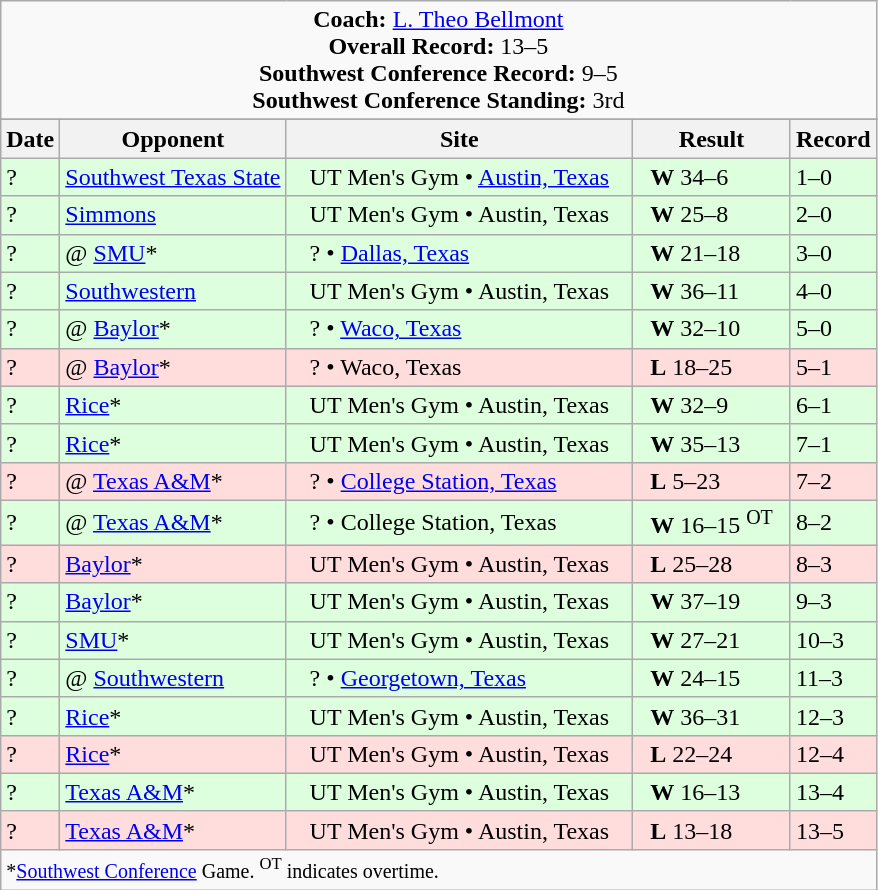<table class="wikitable">
<tr>
<td colspan=8 style="text-align: center;"><strong>Coach:</strong> <a href='#'>L. Theo Bellmont</a><br><strong>Overall Record:</strong> 13–5<br><strong>Southwest Conference Record:</strong> 9–5<br><strong>Southwest Conference Standing:</strong> 3rd</td>
</tr>
<tr>
</tr>
<tr>
<th>Date</th>
<th>Opponent</th>
<th>Site</th>
<th>Result</th>
<th>Record</th>
</tr>
<tr style="background: #ddffdd;">
<td>?</td>
<td><a href='#'>Southwest Texas State</a></td>
<td>   UT Men's Gym • <a href='#'>Austin, Texas</a>   </td>
<td>  <strong>W</strong> 34–6  </td>
<td>1–0</td>
</tr>
<tr style="background: #ddffdd;">
<td>?</td>
<td><a href='#'>Simmons</a></td>
<td>   UT Men's Gym • Austin, Texas   </td>
<td>  <strong>W</strong> 25–8  </td>
<td>2–0</td>
</tr>
<tr style="background: #ddffdd;">
<td>?</td>
<td>@ <a href='#'>SMU</a>*</td>
<td>   ? • <a href='#'>Dallas, Texas</a>   </td>
<td>  <strong>W</strong> 21–18  </td>
<td>3–0</td>
</tr>
<tr style="background: #ddffdd;">
<td>?</td>
<td><a href='#'>Southwestern</a></td>
<td>   UT Men's Gym • Austin, Texas   </td>
<td>  <strong>W</strong> 36–11  </td>
<td>4–0</td>
</tr>
<tr style="background: #ddffdd;">
<td>?</td>
<td>@ <a href='#'>Baylor</a>*</td>
<td>   ? • <a href='#'>Waco, Texas</a>   </td>
<td>  <strong>W</strong> 32–10  </td>
<td>5–0</td>
</tr>
<tr style="background: #ffdddd;">
<td>?</td>
<td>@ <a href='#'>Baylor</a>*</td>
<td>   ? • Waco, Texas   </td>
<td>  <strong>L</strong> 18–25  </td>
<td>5–1</td>
</tr>
<tr style="background: #ddffdd;">
<td>?</td>
<td><a href='#'>Rice</a>*</td>
<td>   UT Men's Gym • Austin, Texas   </td>
<td>  <strong>W</strong> 32–9  </td>
<td>6–1</td>
</tr>
<tr style="background: #ddffdd;">
<td>?</td>
<td><a href='#'>Rice</a>*</td>
<td>   UT Men's Gym • Austin, Texas   </td>
<td>  <strong>W</strong> 35–13  </td>
<td>7–1</td>
</tr>
<tr style="background: #ffdddd;">
<td>?</td>
<td>@ <a href='#'>Texas A&M</a>*</td>
<td>   ? • <a href='#'>College Station, Texas</a>   </td>
<td>  <strong>L</strong> 5–23  </td>
<td>7–2</td>
</tr>
<tr style="background: #ddffdd;">
<td>?</td>
<td>@ <a href='#'>Texas A&M</a>*</td>
<td>   ? • College Station, Texas   </td>
<td>  <strong>W</strong> 16–15 <sup>OT</sup>  </td>
<td>8–2</td>
</tr>
<tr style="background: #ffdddd;">
<td>?</td>
<td><a href='#'>Baylor</a>*</td>
<td>   UT Men's Gym • Austin, Texas   </td>
<td>  <strong>L</strong> 25–28  </td>
<td>8–3</td>
</tr>
<tr style="background: #ddffdd;">
<td>?</td>
<td><a href='#'>Baylor</a>*</td>
<td>   UT Men's Gym • Austin, Texas   </td>
<td>  <strong>W</strong> 37–19  </td>
<td>9–3</td>
</tr>
<tr style="background: #ddffdd;">
<td>?</td>
<td><a href='#'>SMU</a>*</td>
<td>   UT Men's Gym • Austin, Texas   </td>
<td>  <strong>W</strong> 27–21  </td>
<td>10–3</td>
</tr>
<tr style="background: #ddffdd;">
<td>?</td>
<td>@ <a href='#'>Southwestern</a></td>
<td>   ? • <a href='#'>Georgetown, Texas</a>   </td>
<td>  <strong>W</strong> 24–15  </td>
<td>11–3</td>
</tr>
<tr style="background: #ddffdd;">
<td>?</td>
<td><a href='#'>Rice</a>*</td>
<td>   UT Men's Gym • Austin, Texas   </td>
<td>  <strong>W</strong> 36–31  </td>
<td>12–3</td>
</tr>
<tr style="background: #ffdddd;">
<td>?</td>
<td><a href='#'>Rice</a>*</td>
<td>   UT Men's Gym • Austin, Texas   </td>
<td>  <strong>L</strong> 22–24  </td>
<td>12–4</td>
</tr>
<tr style="background: #ddffdd;">
<td>?</td>
<td><a href='#'>Texas A&M</a>*</td>
<td>   UT Men's Gym • Austin, Texas   </td>
<td>  <strong>W</strong> 16–13  </td>
<td>13–4</td>
</tr>
<tr style="background: #ffdddd;">
<td>?</td>
<td><a href='#'>Texas A&M</a>*</td>
<td>   UT Men's Gym • Austin, Texas   </td>
<td>  <strong>L</strong> 13–18  </td>
<td>13–5</td>
</tr>
<tr>
<td colspan=8><small>*<a href='#'>Southwest Conference</a> Game. <sup>OT</sup> indicates overtime.</small></td>
</tr>
</table>
